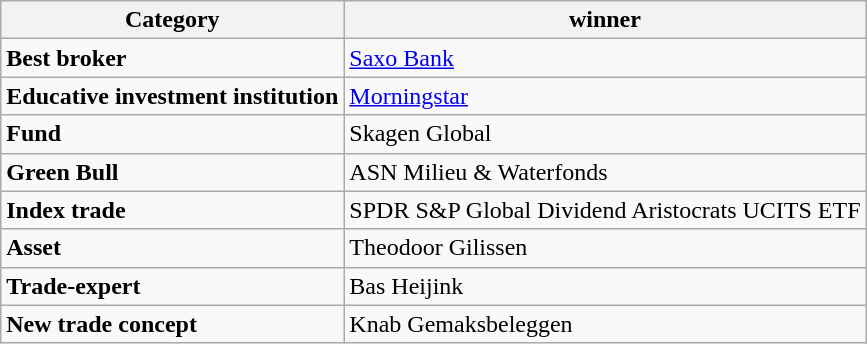<table class="wikitable">
<tr>
<th>Category</th>
<th>winner</th>
</tr>
<tr>
<td><strong>Best broker</strong></td>
<td><a href='#'>Saxo Bank</a></td>
</tr>
<tr>
<td><strong>Educative investment institution</strong></td>
<td><a href='#'>Morningstar</a></td>
</tr>
<tr>
<td><strong>Fund</strong></td>
<td>Skagen Global</td>
</tr>
<tr>
<td><strong>Green Bull</strong></td>
<td>ASN Milieu & Waterfonds</td>
</tr>
<tr>
<td><strong>Index trade</strong></td>
<td>SPDR S&P Global Dividend Aristocrats UCITS ETF</td>
</tr>
<tr>
<td><strong>Asset</strong></td>
<td>Theodoor Gilissen</td>
</tr>
<tr>
<td><strong>Trade-expert</strong></td>
<td>Bas Heijink</td>
</tr>
<tr>
<td><strong>New trade concept</strong></td>
<td>Knab Gemaksbeleggen</td>
</tr>
</table>
